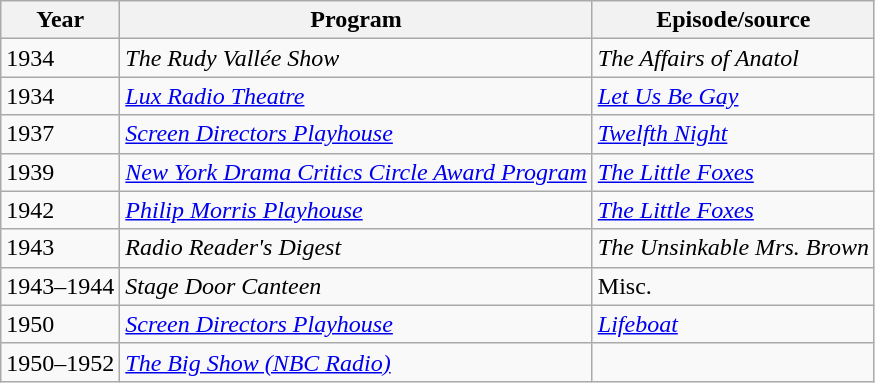<table class="wikitable">
<tr>
<th>Year</th>
<th>Program</th>
<th>Episode/source</th>
</tr>
<tr>
<td>1934</td>
<td><em>The Rudy Vallée Show</em></td>
<td><em>The Affairs of Anatol</em></td>
</tr>
<tr>
<td>1934</td>
<td><em><a href='#'>Lux Radio Theatre</a></em></td>
<td><em><a href='#'>Let Us Be Gay</a></em></td>
</tr>
<tr>
<td>1937</td>
<td><em><a href='#'>Screen Directors Playhouse</a></em></td>
<td><em><a href='#'>Twelfth Night</a></em></td>
</tr>
<tr>
<td>1939</td>
<td><em><a href='#'>New York Drama Critics Circle Award Program</a></em></td>
<td><em><a href='#'>The Little Foxes</a></em></td>
</tr>
<tr>
<td>1942</td>
<td><em><a href='#'>Philip Morris Playhouse</a></em></td>
<td><em><a href='#'>The Little Foxes</a></em></td>
</tr>
<tr>
<td>1943</td>
<td><em>Radio Reader's Digest</em></td>
<td><em>The Unsinkable Mrs. Brown</em></td>
</tr>
<tr>
<td>1943–1944</td>
<td><em>Stage Door Canteen</em></td>
<td>Misc.</td>
</tr>
<tr>
<td>1950</td>
<td><em><a href='#'>Screen Directors Playhouse</a></em></td>
<td><em><a href='#'>Lifeboat</a></em></td>
</tr>
<tr>
<td>1950–1952</td>
<td><em><a href='#'>The Big Show (NBC Radio)</a></em></td>
<td></td>
</tr>
</table>
